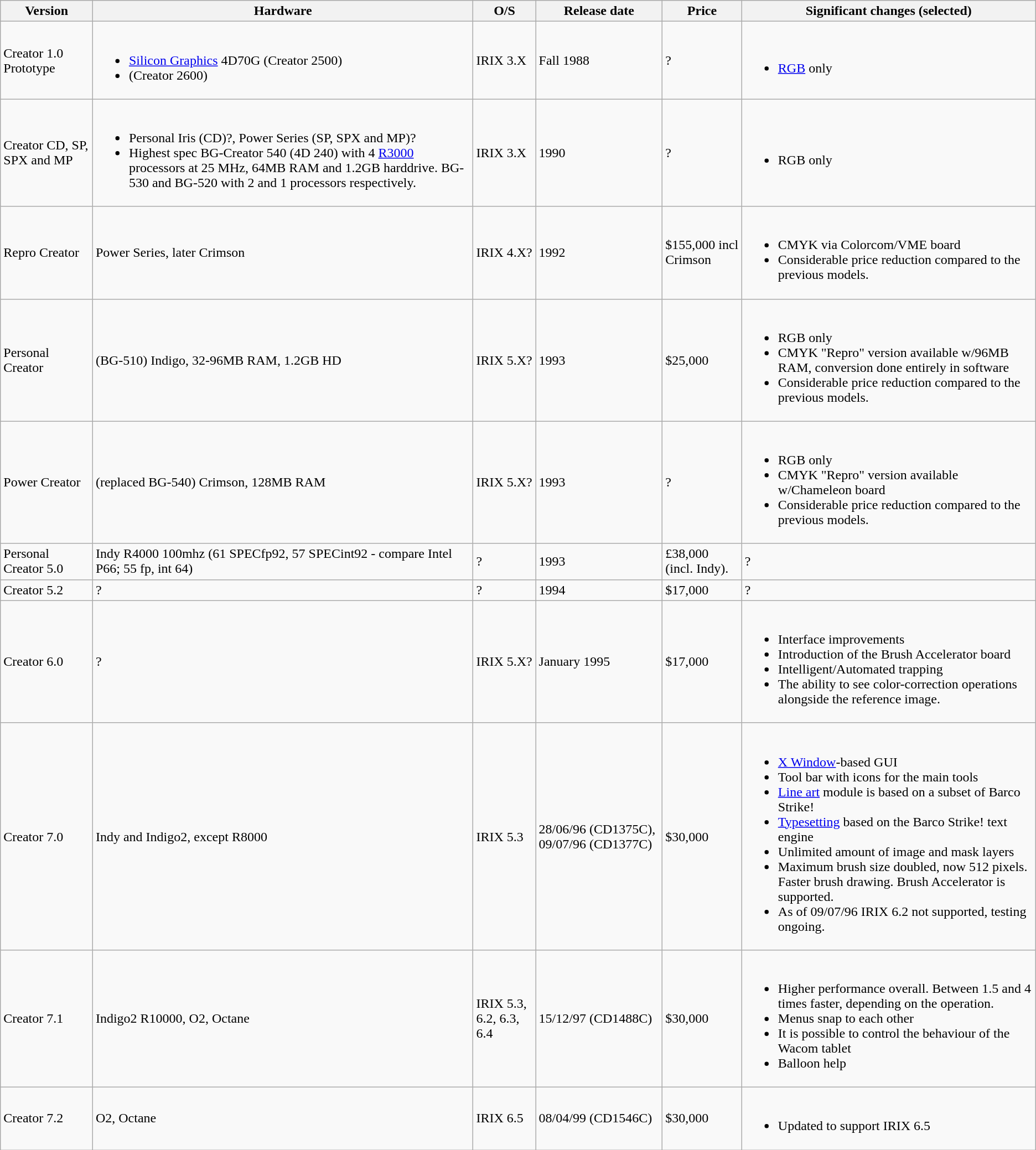<table class="wikitable">
<tr>
<th>Version</th>
<th>Hardware</th>
<th>O/S</th>
<th>Release date</th>
<th>Price</th>
<th>Significant changes (selected)</th>
</tr>
<tr>
<td>Creator 1.0 Prototype</td>
<td><br><ul><li><a href='#'>Silicon Graphics</a> 4D70G (Creator 2500)</li><li>(Creator 2600)</li></ul></td>
<td>IRIX 3.X</td>
<td>Fall 1988</td>
<td>?</td>
<td><br><ul><li><a href='#'>RGB</a> only</li></ul></td>
</tr>
<tr>
<td>Creator CD, SP, SPX and MP</td>
<td><br><ul><li>Personal Iris (CD)?, Power Series (SP, SPX and MP)?</li><li>Highest spec BG-Creator 540 (4D 240) with 4 <a href='#'>R3000</a> processors at 25 MHz, 64MB RAM and 1.2GB harddrive. BG-530 and BG-520 with 2 and 1 processors respectively.</li></ul></td>
<td>IRIX 3.X</td>
<td>1990</td>
<td>?</td>
<td><br><ul><li>RGB only</li></ul></td>
</tr>
<tr>
<td>Repro Creator</td>
<td>Power Series, later Crimson</td>
<td>IRIX 4.X?</td>
<td>1992</td>
<td>$155,000 incl Crimson</td>
<td><br><ul><li>CMYK via Colorcom/VME board</li><li>Considerable price reduction compared to the previous models.</li></ul></td>
</tr>
<tr>
<td>Personal Creator</td>
<td>(BG-510) Indigo, 32-96MB RAM, 1.2GB HD</td>
<td>IRIX 5.X?</td>
<td>1993</td>
<td>$25,000</td>
<td><br><ul><li>RGB only</li><li>CMYK "Repro" version available w/96MB RAM, conversion done entirely in software</li><li>Considerable price reduction compared to the previous models.</li></ul></td>
</tr>
<tr>
<td>Power Creator</td>
<td>(replaced BG-540) Crimson, 128MB RAM</td>
<td>IRIX 5.X?</td>
<td>1993</td>
<td>?</td>
<td><br><ul><li>RGB only</li><li>CMYK "Repro" version available w/Chameleon board</li><li>Considerable price reduction compared to the previous models.</li></ul></td>
</tr>
<tr>
<td>Personal Creator 5.0</td>
<td>Indy R4000 100mhz (61 SPECfp92, 57 SPECint92 - compare Intel P66; 55 fp, int 64)</td>
<td>?</td>
<td>1993</td>
<td>£38,000 (incl. Indy).</td>
<td>?</td>
</tr>
<tr>
<td>Creator 5.2</td>
<td>?</td>
<td>?</td>
<td>1994</td>
<td>$17,000</td>
<td>?</td>
</tr>
<tr>
<td>Creator 6.0</td>
<td>?</td>
<td>IRIX 5.X?</td>
<td>January 1995</td>
<td>$17,000</td>
<td><br><ul><li>Interface improvements</li><li>Introduction of the Brush Accelerator board</li><li>Intelligent/Automated trapping</li><li>The ability to see color-correction operations alongside the reference image.</li></ul></td>
</tr>
<tr>
<td>Creator 7.0</td>
<td>Indy and Indigo2, except R8000</td>
<td>IRIX 5.3</td>
<td>28/06/96 (CD1375C), 09/07/96 (CD1377C)</td>
<td>$30,000</td>
<td><br><ul><li><a href='#'>X Window</a>-based GUI</li><li>Tool bar with icons for the main tools</li><li><a href='#'>Line art</a> module is based on a subset of Barco Strike!</li><li><a href='#'>Typesetting</a> based on the Barco Strike! text engine</li><li>Unlimited amount of image and mask layers</li><li>Maximum brush size doubled, now 512 pixels. Faster brush drawing. Brush Accelerator is supported.</li><li>As of 09/07/96 IRIX 6.2 not supported, testing ongoing.</li></ul></td>
</tr>
<tr>
<td>Creator 7.1</td>
<td>Indigo2 R10000, O2, Octane</td>
<td>IRIX 5.3, 6.2, 6.3, 6.4</td>
<td>15/12/97 (CD1488C)</td>
<td>$30,000</td>
<td><br><ul><li>Higher performance overall. Between 1.5 and 4 times faster, depending on the operation.</li><li>Menus snap to each other</li><li>It is possible to control the behaviour of the Wacom tablet</li><li>Balloon help</li></ul></td>
</tr>
<tr>
<td>Creator 7.2</td>
<td>O2, Octane</td>
<td>IRIX 6.5</td>
<td>08/04/99 (CD1546C)</td>
<td>$30,000</td>
<td><br><ul><li>Updated to support IRIX 6.5</li></ul></td>
</tr>
</table>
